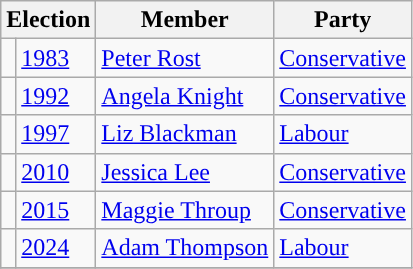<table class="wikitable">
<tr>
<th colspan="2">Election</th>
<th>Member</th>
<th>Party</th>
</tr>
<tr>
<td style="color:inherit;background-color: "></td>
<td><a href='#'>1983</a></td>
<td><a href='#'>Peter Rost</a></td>
<td><a href='#'>Conservative</a></td>
</tr>
<tr>
<td style="color:inherit;background-color: "></td>
<td><a href='#'>1992</a></td>
<td><a href='#'>Angela Knight</a></td>
<td><a href='#'>Conservative</a></td>
</tr>
<tr>
<td style="color:inherit;background-color: "></td>
<td><a href='#'>1997</a></td>
<td><a href='#'>Liz Blackman</a></td>
<td><a href='#'>Labour</a></td>
</tr>
<tr>
<td style="color:inherit;background-color: "></td>
<td><a href='#'>2010</a></td>
<td><a href='#'>Jessica Lee</a></td>
<td><a href='#'>Conservative</a></td>
</tr>
<tr>
<td style="color:inherit;background-color: "></td>
<td><a href='#'>2015</a></td>
<td><a href='#'>Maggie Throup</a></td>
<td><a href='#'>Conservative</a></td>
</tr>
<tr>
<td style="color:inherit;background-color: "></td>
<td><a href='#'>2024</a></td>
<td><a href='#'>Adam Thompson</a></td>
<td><a href='#'>Labour</a></td>
</tr>
<tr>
</tr>
</table>
